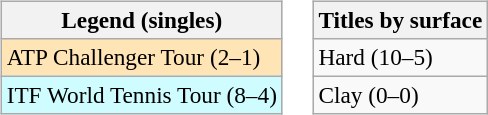<table>
<tr valign=top>
<td><br><table class=wikitable style=font-size:97%>
<tr>
<th>Legend (singles)</th>
</tr>
<tr bgcolor=moccasin>
<td>ATP Challenger Tour (2–1)</td>
</tr>
<tr bgcolor=#cffcff>
<td>ITF World Tennis Tour (8–4)</td>
</tr>
</table>
</td>
<td><br><table class=wikitable style=font-size:97%>
<tr>
<th>Titles by surface</th>
</tr>
<tr>
<td>Hard (10–5)</td>
</tr>
<tr>
<td>Clay (0–0)</td>
</tr>
</table>
</td>
</tr>
</table>
